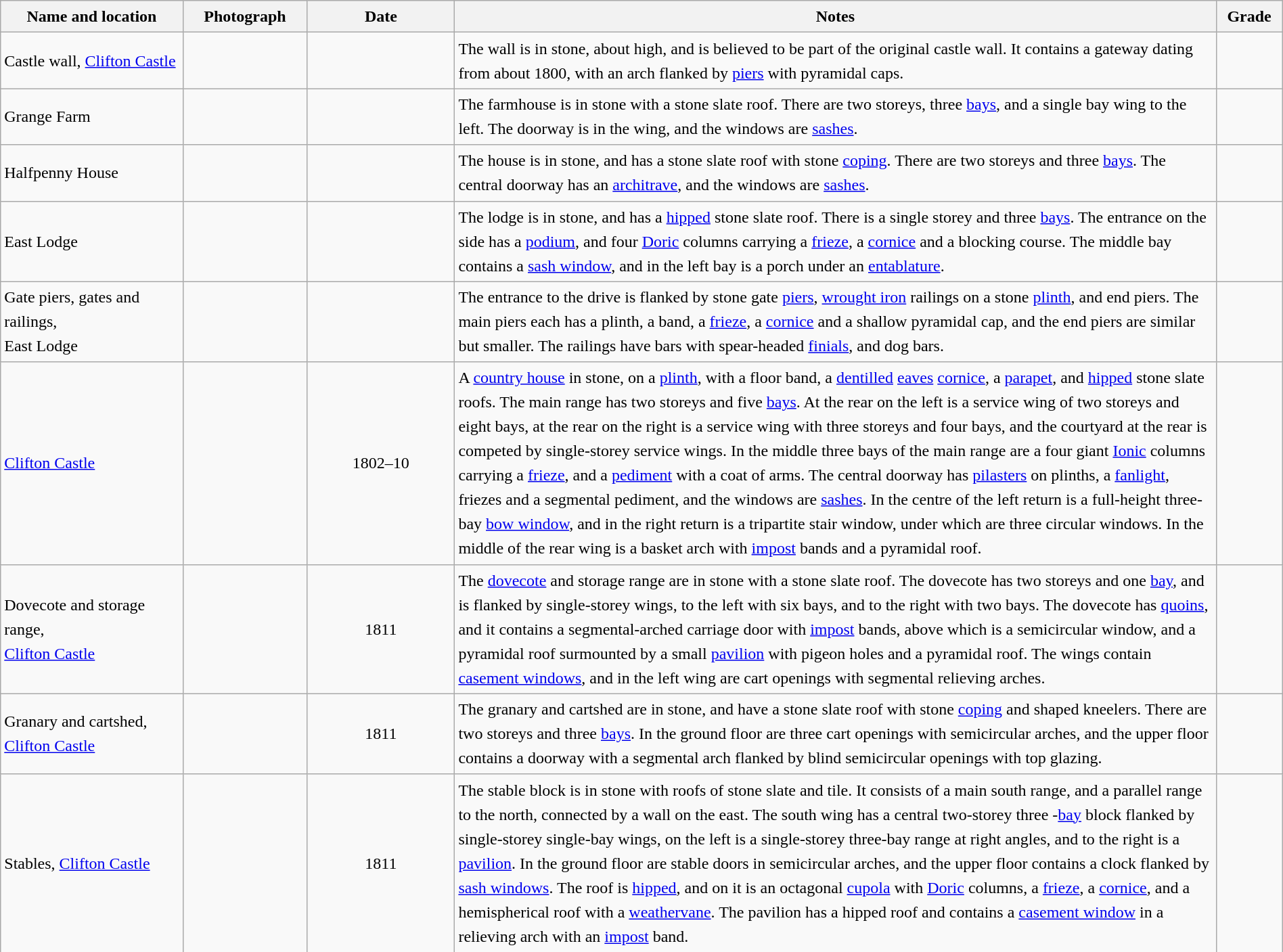<table class="wikitable sortable plainrowheaders" style="width:100%; border:0px; text-align:left; line-height:150%">
<tr>
<th scope="col"  style="width:150px">Name and location</th>
<th scope="col"  style="width:100px" class="unsortable">Photograph</th>
<th scope="col"  style="width:120px">Date</th>
<th scope="col"  style="width:650px" class="unsortable">Notes</th>
<th scope="col"  style="width:50px">Grade</th>
</tr>
<tr>
<td>Castle wall, <a href='#'>Clifton Castle</a><br></td>
<td></td>
<td align="center"></td>
<td>The wall is in stone, about  high, and is believed to be part of the original castle wall.  It contains a gateway dating from about 1800, with an arch flanked by <a href='#'>piers</a> with pyramidal caps.</td>
<td align="center" ></td>
</tr>
<tr>
<td>Grange Farm<br></td>
<td></td>
<td align="center"></td>
<td>The farmhouse is in stone with a stone slate roof.  There are two storeys, three <a href='#'>bays</a>, and a single bay wing to the left.  The doorway is in the wing, and the windows are <a href='#'>sashes</a>.</td>
<td align="center" ></td>
</tr>
<tr>
<td>Halfpenny House<br></td>
<td></td>
<td align="center"></td>
<td>The house is in stone, and has a stone slate roof with stone <a href='#'>coping</a>.  There are two storeys and three <a href='#'>bays</a>.  The central doorway has an <a href='#'>architrave</a>, and the windows are <a href='#'>sashes</a>.</td>
<td align="center" ></td>
</tr>
<tr>
<td>East Lodge<br></td>
<td></td>
<td align="center"></td>
<td>The lodge is in stone, and has a <a href='#'>hipped</a> stone slate roof.  There is a single storey and three <a href='#'>bays</a>.  The entrance on the side has a <a href='#'>podium</a>, and four <a href='#'>Doric</a> columns carrying a <a href='#'>frieze</a>, a <a href='#'>cornice</a> and a blocking course.  The middle bay contains a <a href='#'>sash window</a>, and in the left bay is a porch under an <a href='#'>entablature</a>.</td>
<td align="center" ></td>
</tr>
<tr>
<td>Gate piers, gates and railings,<br>East Lodge<br></td>
<td></td>
<td align="center"></td>
<td>The entrance to the drive is flanked by stone gate <a href='#'>piers</a>, <a href='#'>wrought iron</a> railings on a stone <a href='#'>plinth</a>, and end piers.  The main piers each has a plinth, a band, a <a href='#'>frieze</a>, a <a href='#'>cornice</a> and a shallow pyramidal cap, and the end piers are similar but smaller.  The railings have bars with spear-headed <a href='#'>finials</a>, and dog bars.</td>
<td align="center" ></td>
</tr>
<tr>
<td><a href='#'>Clifton Castle</a><br></td>
<td></td>
<td align="center">1802–10</td>
<td>A <a href='#'>country house</a> in stone, on a <a href='#'>plinth</a>, with a floor band, a <a href='#'>dentilled</a> <a href='#'>eaves</a> <a href='#'>cornice</a>, a <a href='#'>parapet</a>, and <a href='#'>hipped</a> stone slate roofs.  The main range has two storeys and five <a href='#'>bays</a>.  At the rear on the left is a service wing of two storeys and eight bays, at the rear on the right is a service wing with three storeys and four bays, and the courtyard at the rear is competed by single-storey service wings.  In the middle three bays of the main range are a four giant <a href='#'>Ionic</a> columns carrying a <a href='#'>frieze</a>, and a <a href='#'>pediment</a> with a coat of arms.  The central doorway has <a href='#'>pilasters</a> on plinths, a <a href='#'>fanlight</a>, friezes and a segmental pediment, and the windows are <a href='#'>sashes</a>.  In the centre of the left return is a full-height three-bay <a href='#'>bow window</a>, and in the right return is a tripartite stair window, under which are three circular windows. In the middle of the rear wing is a basket arch with <a href='#'>impost</a> bands and a pyramidal roof.</td>
<td align="center" ></td>
</tr>
<tr>
<td>Dovecote and storage range,<br><a href='#'>Clifton Castle</a><br></td>
<td></td>
<td align="center">1811</td>
<td>The <a href='#'>dovecote</a> and storage range are in stone with a stone slate roof.  The dovecote has two storeys and one <a href='#'>bay</a>, and is flanked by single-storey wings, to the left with six bays, and to the right with two bays.  The dovecote has <a href='#'>quoins</a>, and it contains a segmental-arched carriage door with <a href='#'>impost</a> bands, above which is a semicircular window, and a pyramidal roof surmounted by a small <a href='#'>pavilion</a> with pigeon holes and a pyramidal roof.  The wings contain <a href='#'>casement windows</a>, and in the left wing are cart openings with segmental relieving arches.</td>
<td align="center" ></td>
</tr>
<tr>
<td>Granary and cartshed, <a href='#'>Clifton Castle</a><br></td>
<td></td>
<td align="center">1811</td>
<td>The granary and cartshed are in stone, and have a stone slate roof with stone <a href='#'>coping</a> and shaped kneelers.  There are two storeys and three <a href='#'>bays</a>.  In the ground floor are three cart openings with semicircular arches, and the upper floor contains a doorway with a segmental arch flanked by blind semicircular openings with top glazing.</td>
<td align="center" ></td>
</tr>
<tr>
<td>Stables, <a href='#'>Clifton Castle</a><br></td>
<td></td>
<td align="center">1811</td>
<td>The stable block is in stone with roofs of stone slate and tile.  It consists of a main south range, and a parallel range to the north, connected by a wall on the east.  The south wing has a central two-storey three -<a href='#'>bay</a> block flanked by single-storey single-bay wings, on the left is a single-storey three-bay range at right angles, and to the right is a <a href='#'>pavilion</a>.  In the ground floor are stable doors in semicircular arches, and the upper floor contains a clock flanked by <a href='#'>sash windows</a>.  The roof is <a href='#'>hipped</a>, and on it is an octagonal <a href='#'>cupola</a> with <a href='#'>Doric</a> columns, a <a href='#'>frieze</a>, a <a href='#'>cornice</a>, and a hemispherical roof with a <a href='#'>weathervane</a>.  The pavilion has a hipped roof and contains a <a href='#'>casement window</a> in a relieving arch with an <a href='#'>impost</a> band.</td>
<td align="center" ></td>
</tr>
<tr>
</tr>
</table>
